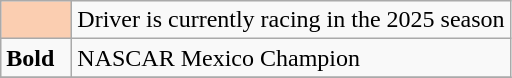<table class="wikitable">
<tr>
<td width=40px align=center style="background-color:#FBCEB1"></td>
<td>Driver is currently racing in the 2025 season</td>
</tr>
<tr>
<td><strong>Bold</strong></td>
<td>NASCAR Mexico Champion</td>
</tr>
<tr>
</tr>
</table>
